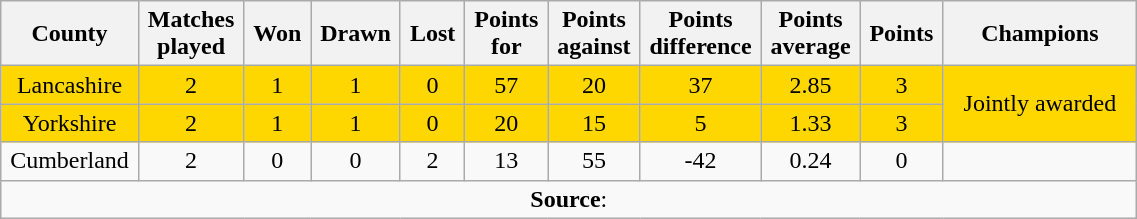<table class="wikitable plainrowheaders" style="text-align: center; width: 60%">
<tr>
<th scope="col" style="width: 5%;">County</th>
<th scope="col" style="width: 5%;">Matches played</th>
<th scope="col" style="width: 5%;">Won</th>
<th scope="col" style="width: 5%;">Drawn</th>
<th scope="col" style="width: 5%;">Lost</th>
<th scope="col" style="width: 5%;">Points for</th>
<th scope="col" style="width: 5%;">Points against</th>
<th scope="col" style="width: 5%;">Points difference</th>
<th scope="col" style="width: 5%;">Points average</th>
<th scope="col" style="width: 5%;">Points</th>
<th scope="col" style="width: 15%;">Champions</th>
</tr>
<tr style="background: gold;">
<td>Lancashire</td>
<td>2</td>
<td>1</td>
<td>1</td>
<td>0</td>
<td>57</td>
<td>20</td>
<td>37</td>
<td>2.85</td>
<td>3</td>
<td rowspan="2">Jointly awarded</td>
</tr>
<tr style="background: gold;">
<td>Yorkshire</td>
<td>2</td>
<td>1</td>
<td>1</td>
<td>0</td>
<td>20</td>
<td>15</td>
<td>5</td>
<td>1.33</td>
<td>3</td>
</tr>
<tr>
<td>Cumberland</td>
<td>2</td>
<td>0</td>
<td>0</td>
<td>2</td>
<td>13</td>
<td>55</td>
<td>-42</td>
<td>0.24</td>
<td>0</td>
<td></td>
</tr>
<tr>
<td colspan="11"><strong>Source</strong>:</td>
</tr>
</table>
